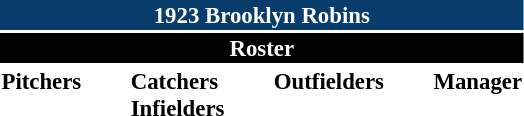<table class="toccolours" style="font-size: 95%;">
<tr>
<th colspan="10" style="background-color: #083c6b; color: white; text-align: center;">1923 Brooklyn Robins</th>
</tr>
<tr>
<td colspan="10" style="background-color: black; color: white; text-align: center;"><strong>Roster</strong></td>
</tr>
<tr>
<td valign="top"><strong>Pitchers</strong><br>










</td>
<td width="25px"></td>
<td valign="top"><strong>Catchers</strong><br>




<strong>Infielders</strong>









</td>
<td width="25px"></td>
<td valign="top"><strong>Outfielders</strong><br>




</td>
<td width="25px"></td>
<td valign="top"><strong>Manager</strong><br></td>
</tr>
</table>
